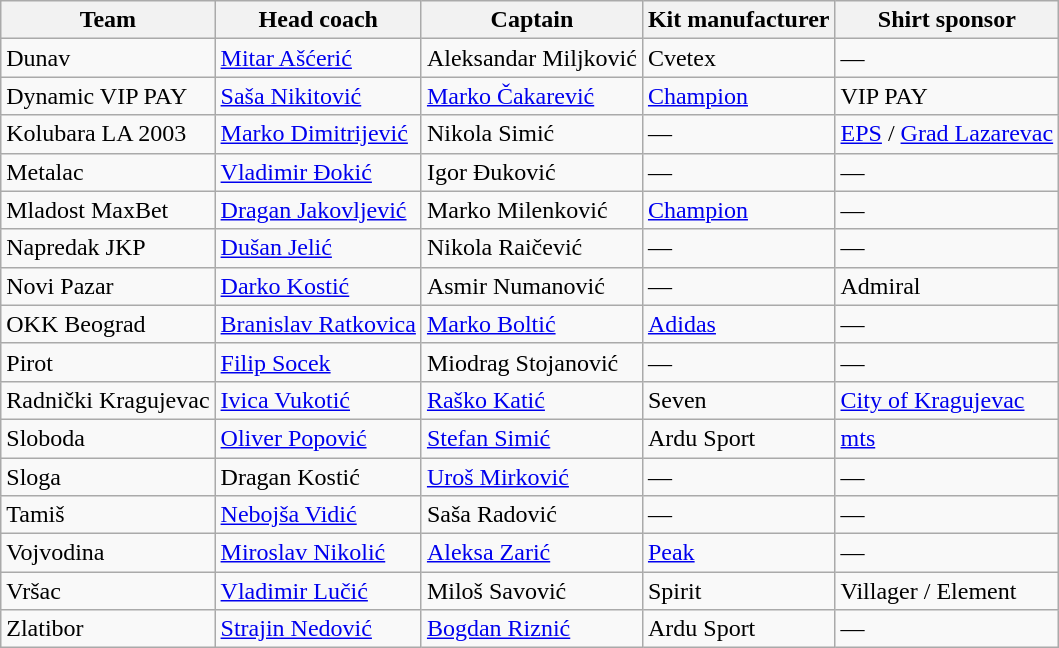<table class="wikitable">
<tr>
<th>Team</th>
<th>Head coach</th>
<th>Captain</th>
<th>Kit manufacturer</th>
<th>Shirt sponsor</th>
</tr>
<tr>
<td>Dunav</td>
<td> <a href='#'>Mitar Ašćerić</a></td>
<td> Aleksandar Miljković</td>
<td>Cvetex</td>
<td>—</td>
</tr>
<tr>
<td>Dynamic VIP PAY</td>
<td> <a href='#'>Saša Nikitović</a></td>
<td> <a href='#'>Marko Čakarević</a></td>
<td><a href='#'>Champion</a></td>
<td>VIP PAY</td>
</tr>
<tr>
<td>Kolubara LA 2003</td>
<td> <a href='#'>Marko Dimitrijević</a></td>
<td> Nikola Simić</td>
<td>—</td>
<td><a href='#'>EPS</a> / <a href='#'>Grad Lazarevac</a></td>
</tr>
<tr>
<td>Metalac</td>
<td> <a href='#'>Vladimir Đokić</a></td>
<td> Igor Đuković</td>
<td>—</td>
<td>—</td>
</tr>
<tr>
<td>Mladost MaxBet</td>
<td> <a href='#'>Dragan Jakovljević</a></td>
<td> Marko Milenković</td>
<td><a href='#'>Champion</a></td>
<td>—</td>
</tr>
<tr>
<td>Napredak JKP</td>
<td> <a href='#'>Dušan Jelić</a></td>
<td> Nikola Raičević</td>
<td>—</td>
<td>—</td>
</tr>
<tr>
<td>Novi Pazar</td>
<td> <a href='#'>Darko Kostić</a></td>
<td> Asmir Numanović</td>
<td>—</td>
<td>Admiral</td>
</tr>
<tr>
<td>OKK Beograd</td>
<td> <a href='#'>Branislav Ratkovica</a></td>
<td> <a href='#'>Marko Boltić</a></td>
<td><a href='#'>Adidas</a></td>
<td>—</td>
</tr>
<tr>
<td>Pirot</td>
<td> <a href='#'>Filip Socek</a></td>
<td> Miodrag Stojanović</td>
<td>—</td>
<td>—</td>
</tr>
<tr>
<td>Radnički Kragujevac</td>
<td> <a href='#'>Ivica Vukotić</a></td>
<td> <a href='#'>Raško Katić</a></td>
<td>Seven</td>
<td><a href='#'>City of Kragujevac</a></td>
</tr>
<tr>
<td>Sloboda</td>
<td> <a href='#'>Oliver Popović</a></td>
<td> <a href='#'>Stefan Simić</a></td>
<td>Ardu Sport</td>
<td><a href='#'>mts</a></td>
</tr>
<tr>
<td>Sloga</td>
<td> Dragan Kostić</td>
<td> <a href='#'>Uroš Mirković</a></td>
<td>—</td>
<td>—</td>
</tr>
<tr>
<td>Tamiš</td>
<td> <a href='#'>Nebojša Vidić</a></td>
<td> Saša Radović</td>
<td>—</td>
<td>—</td>
</tr>
<tr>
<td>Vojvodina</td>
<td> <a href='#'>Miroslav Nikolić</a></td>
<td> <a href='#'>Aleksa Zarić</a></td>
<td><a href='#'>Peak</a></td>
<td>—</td>
</tr>
<tr>
<td>Vršac</td>
<td> <a href='#'>Vladimir Lučić</a></td>
<td> Miloš Savović</td>
<td>Spirit</td>
<td>Villager / Element</td>
</tr>
<tr>
<td>Zlatibor</td>
<td> <a href='#'>Strajin Nedović</a></td>
<td> <a href='#'>Bogdan Riznić</a></td>
<td>Ardu Sport</td>
<td>—</td>
</tr>
</table>
